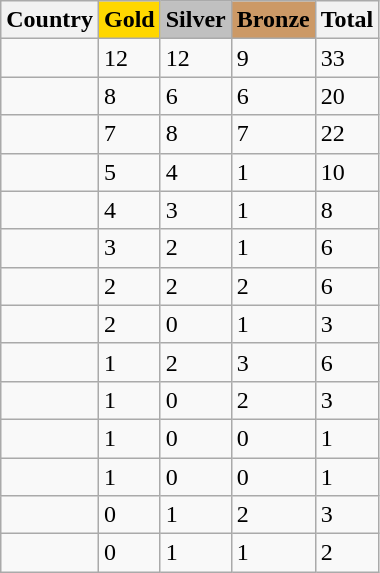<table class="wikitable">
<tr>
<th>Country</th>
<th style="background:gold;">Gold</th>
<th style="background:silver;">Silver</th>
<th style="background:#c96;">Bronze</th>
<th>Total</th>
</tr>
<tr>
<td></td>
<td>12</td>
<td>12</td>
<td>9</td>
<td>33</td>
</tr>
<tr>
<td></td>
<td>8</td>
<td>6</td>
<td>6</td>
<td>20</td>
</tr>
<tr>
<td></td>
<td>7</td>
<td>8</td>
<td>7</td>
<td>22</td>
</tr>
<tr>
<td></td>
<td>5</td>
<td>4</td>
<td>1</td>
<td>10</td>
</tr>
<tr>
<td></td>
<td>4</td>
<td>3</td>
<td>1</td>
<td>8</td>
</tr>
<tr>
<td></td>
<td>3</td>
<td>2</td>
<td>1</td>
<td>6</td>
</tr>
<tr>
<td></td>
<td>2</td>
<td>2</td>
<td>2</td>
<td>6</td>
</tr>
<tr>
<td></td>
<td>2</td>
<td>0</td>
<td>1</td>
<td>3</td>
</tr>
<tr>
<td></td>
<td>1</td>
<td>2</td>
<td>3</td>
<td>6</td>
</tr>
<tr>
<td></td>
<td>1</td>
<td>0</td>
<td>2</td>
<td>3</td>
</tr>
<tr>
<td></td>
<td>1</td>
<td>0</td>
<td>0</td>
<td>1</td>
</tr>
<tr>
<td></td>
<td>1</td>
<td>0</td>
<td>0</td>
<td>1</td>
</tr>
<tr>
<td></td>
<td>0</td>
<td>1</td>
<td>2</td>
<td>3</td>
</tr>
<tr>
<td></td>
<td>0</td>
<td>1</td>
<td>1</td>
<td>2</td>
</tr>
</table>
